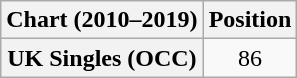<table class="wikitable plainrowheaders" style="text-align:center">
<tr>
<th scope="col">Chart (2010–2019)</th>
<th scope="col">Position</th>
</tr>
<tr>
<th scope="row">UK Singles (OCC)</th>
<td>86</td>
</tr>
</table>
